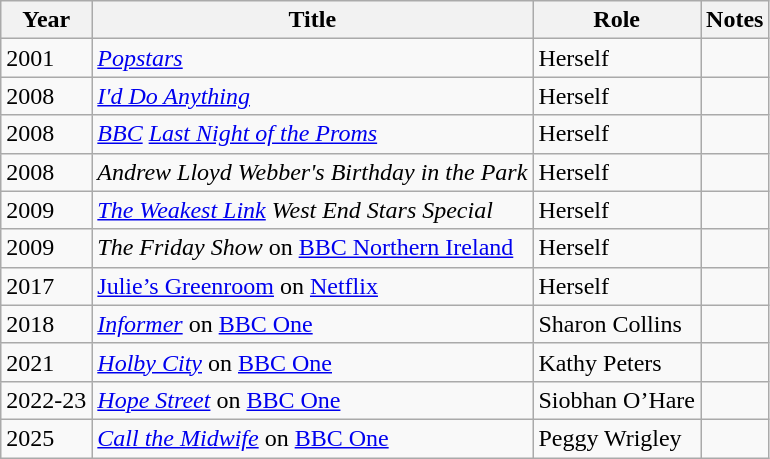<table class="wikitable">
<tr>
<th>Year</th>
<th>Title</th>
<th>Role</th>
<th>Notes</th>
</tr>
<tr>
<td>2001</td>
<td><em><a href='#'>Popstars</a></em></td>
<td>Herself</td>
<td></td>
</tr>
<tr>
<td>2008</td>
<td><em><a href='#'>I'd Do Anything</a></em></td>
<td>Herself</td>
<td></td>
</tr>
<tr>
<td>2008</td>
<td><em><a href='#'>BBC</a> <a href='#'>Last Night of the Proms</a></em></td>
<td>Herself</td>
<td></td>
</tr>
<tr>
<td>2008</td>
<td><em>Andrew Lloyd Webber's Birthday in the Park</em></td>
<td>Herself</td>
<td></td>
</tr>
<tr>
<td>2009</td>
<td><em><a href='#'>The Weakest Link</a> West End Stars Special</em></td>
<td>Herself</td>
<td></td>
</tr>
<tr>
<td>2009</td>
<td><em>The Friday Show</em> on <a href='#'>BBC Northern Ireland</a></td>
<td>Herself</td>
<td></td>
</tr>
<tr>
<td>2017</td>
<td><a href='#'>Julie’s Greenroom</a> on <a href='#'>Netflix</a></td>
<td>Herself</td>
<td></td>
</tr>
<tr>
<td>2018</td>
<td><a href='#'><em>Informer</em></a> on <a href='#'>BBC One</a></td>
<td>Sharon Collins</td>
<td></td>
</tr>
<tr>
<td>2021</td>
<td><em><a href='#'>Holby City</a></em> on <a href='#'>BBC One</a></td>
<td>Kathy Peters</td>
<td></td>
</tr>
<tr>
<td>2022-23</td>
<td><em><a href='#'>Hope Street</a></em> on <a href='#'>BBC One</a></td>
<td>Siobhan O’Hare</td>
<td></td>
</tr>
<tr>
<td>2025</td>
<td><em><a href='#'>Call the Midwife</a> </em> on <a href='#'>BBC One</a></td>
<td>Peggy Wrigley</td>
<td></td>
</tr>
</table>
